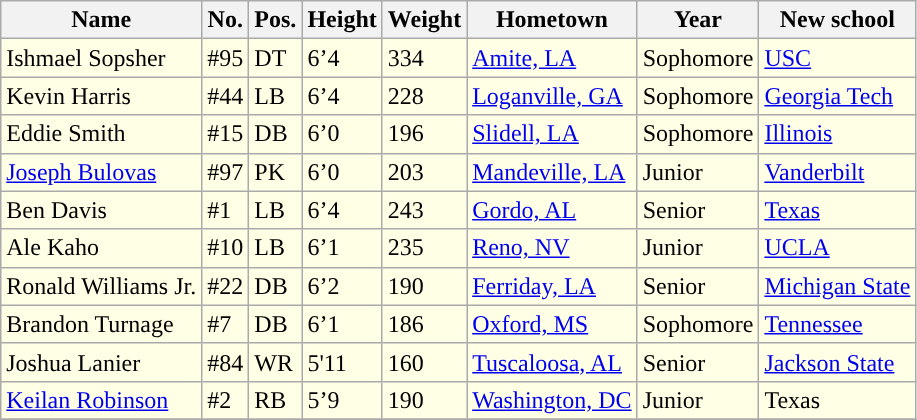<table class="wikitable sortable">
<tr>
<th>Name</th>
<th>No.</th>
<th>Pos.</th>
<th>Height</th>
<th>Weight</th>
<th>Hometown</th>
<th>Year</th>
<th class="unsortable">New school</th>
</tr>
<tr style="background:#FFFFE6;">
<td>Ishmael Sopsher</td>
<td>#95</td>
<td>DT</td>
<td>6’4</td>
<td>334</td>
<td><a href='#'>Amite, LA</a></td>
<td>Sophomore</td>
<td><a href='#'>USC</a></td>
</tr>
<tr style="background:#FFFFE6;">
<td>Kevin Harris</td>
<td>#44</td>
<td>LB</td>
<td>6’4</td>
<td>228</td>
<td><a href='#'>Loganville, GA</a></td>
<td>Sophomore</td>
<td><a href='#'>Georgia Tech</a></td>
</tr>
<tr style="background:#FFFFE6;">
<td>Eddie Smith</td>
<td>#15</td>
<td>DB</td>
<td>6’0</td>
<td>196</td>
<td><a href='#'>Slidell, LA</a></td>
<td> Sophomore</td>
<td><a href='#'>Illinois</a></td>
</tr>
<tr style="background:#FFFFE6;">
<td><a href='#'>Joseph Bulovas</a></td>
<td>#97</td>
<td>PK</td>
<td>6’0</td>
<td>203</td>
<td><a href='#'>Mandeville, LA</a></td>
<td> Junior</td>
<td><a href='#'>Vanderbilt</a></td>
</tr>
<tr style="background:#FFFFE6;">
<td>Ben Davis</td>
<td>#1</td>
<td>LB</td>
<td>6’4</td>
<td>243</td>
<td><a href='#'>Gordo, AL</a></td>
<td> Senior</td>
<td><a href='#'>Texas</a></td>
</tr>
<tr style="background:#FFFFE6;">
<td>Ale Kaho</td>
<td>#10</td>
<td>LB</td>
<td>6’1</td>
<td>235</td>
<td><a href='#'>Reno, NV</a></td>
<td>Junior</td>
<td><a href='#'>UCLA</a></td>
</tr>
<tr style="background:#FFFFE6;">
<td>Ronald Williams Jr.</td>
<td>#22</td>
<td>DB</td>
<td>6’2</td>
<td>190</td>
<td><a href='#'>Ferriday, LA</a></td>
<td>Senior</td>
<td><a href='#'>Michigan State</a></td>
</tr>
<tr style="background:#FFFFE6;">
<td>Brandon Turnage</td>
<td>#7</td>
<td>DB</td>
<td>6’1</td>
<td>186</td>
<td><a href='#'>Oxford, MS</a></td>
<td> Sophomore</td>
<td><a href='#'>Tennessee</a></td>
</tr>
<tr style="background:#FFFFE6;">
<td>Joshua Lanier</td>
<td>#84</td>
<td>WR</td>
<td>5'11</td>
<td>160</td>
<td><a href='#'>Tuscaloosa, AL</a></td>
<td> Senior</td>
<td><a href='#'>Jackson State</a></td>
</tr>
<tr style="background:#FFFFE6;">
<td><a href='#'>Keilan Robinson</a></td>
<td>#2</td>
<td>RB</td>
<td>5’9</td>
<td>190</td>
<td><a href='#'>Washington, DC</a></td>
<td>Junior</td>
<td>Texas</td>
</tr>
<tr>
</tr>
</table>
